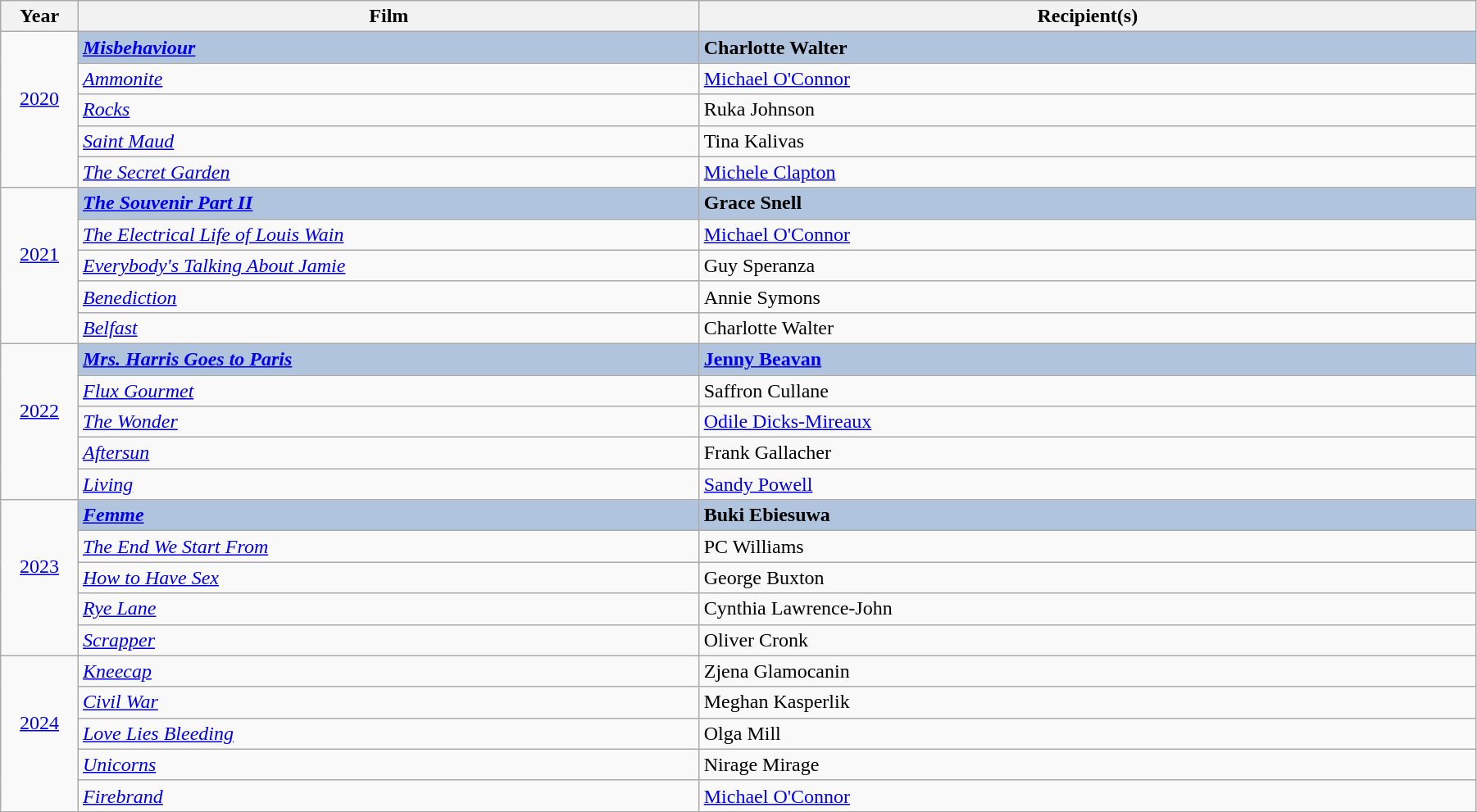<table class="wikitable" width="95%" cellpadding="5">
<tr>
<th width="5%">Year</th>
<th width="40%">Film</th>
<th width="50%">Recipient(s)</th>
</tr>
<tr>
<td rowspan="5" style="text-align:center;"><a href='#'>2020</a><br><br></td>
<td style="background:#B0C4DE"><strong><em><a href='#'>Misbehaviour</a></em></strong></td>
<td style="background:#B0C4DE"><strong>Charlotte Walter</strong></td>
</tr>
<tr>
<td><em><a href='#'>Ammonite</a></em></td>
<td><a href='#'>Michael O'Connor</a></td>
</tr>
<tr>
<td><em><a href='#'>Rocks</a></em></td>
<td>Ruka Johnson</td>
</tr>
<tr>
<td><em><a href='#'>Saint Maud</a></em></td>
<td>Tina Kalivas</td>
</tr>
<tr>
<td><em><a href='#'>The Secret Garden</a></em></td>
<td><a href='#'>Michele Clapton</a></td>
</tr>
<tr>
<td rowspan="5" style="text-align:center;"><a href='#'>2021</a><br><br></td>
<td style="background:#B0C4DE"><strong><em><a href='#'>The Souvenir Part II</a></em></strong></td>
<td style="background:#B0C4DE"><strong>Grace Snell</strong></td>
</tr>
<tr>
<td><em><a href='#'>The Electrical Life of Louis Wain</a></em></td>
<td><a href='#'>Michael O'Connor</a></td>
</tr>
<tr>
<td><em><a href='#'>Everybody's Talking About Jamie</a></em></td>
<td>Guy Speranza</td>
</tr>
<tr>
<td><em><a href='#'>Benediction</a></em></td>
<td>Annie Symons</td>
</tr>
<tr>
<td><em><a href='#'>Belfast</a></em></td>
<td>Charlotte Walter</td>
</tr>
<tr>
<td rowspan="5" style="text-align:center;"><a href='#'>2022</a><br><br></td>
<td style="background:#B0C4DE"><strong><em><a href='#'>Mrs. Harris Goes to Paris</a></em></strong></td>
<td style="background:#B0C4DE"><strong><a href='#'>Jenny Beavan</a></strong></td>
</tr>
<tr>
<td><em><a href='#'>Flux Gourmet</a></em></td>
<td>Saffron Cullane</td>
</tr>
<tr>
<td><em><a href='#'>The Wonder</a></em></td>
<td><a href='#'>Odile Dicks-Mireaux</a></td>
</tr>
<tr>
<td><em><a href='#'>Aftersun</a></em></td>
<td>Frank Gallacher</td>
</tr>
<tr>
<td><em><a href='#'>Living</a></em></td>
<td><a href='#'>Sandy Powell</a></td>
</tr>
<tr>
<td rowspan="5" style="text-align:center;"><a href='#'>2023</a><br><br></td>
<td style="background:#B0C4DE"><strong><em><a href='#'>Femme</a></em></strong></td>
<td style="background:#B0C4DE"><strong>Buki Ebiesuwa</strong></td>
</tr>
<tr>
<td><em><a href='#'>The End We Start From</a></em></td>
<td>PC Williams</td>
</tr>
<tr>
<td><em><a href='#'>How to Have Sex</a></em></td>
<td>George Buxton</td>
</tr>
<tr>
<td><em><a href='#'>Rye Lane</a></em></td>
<td>Cynthia Lawrence-John</td>
</tr>
<tr>
<td><em><a href='#'>Scrapper</a></em></td>
<td>Oliver Cronk</td>
</tr>
<tr>
<td rowspan="5" style="text-align:center;"><a href='#'>2024</a><br><br></td>
<td><em><a href='#'>Kneecap</a></em></td>
<td>Zjena Glamocanin</td>
</tr>
<tr>
<td><em><a href='#'>Civil War</a></em></td>
<td>Meghan Kasperlik</td>
</tr>
<tr>
<td><em><a href='#'>Love Lies Bleeding</a></em></td>
<td>Olga Mill</td>
</tr>
<tr>
<td><em><a href='#'>Unicorns</a></em></td>
<td>Nirage Mirage</td>
</tr>
<tr>
<td><em><a href='#'>Firebrand</a></em></td>
<td><a href='#'>Michael O'Connor</a></td>
</tr>
<tr>
</tr>
</table>
